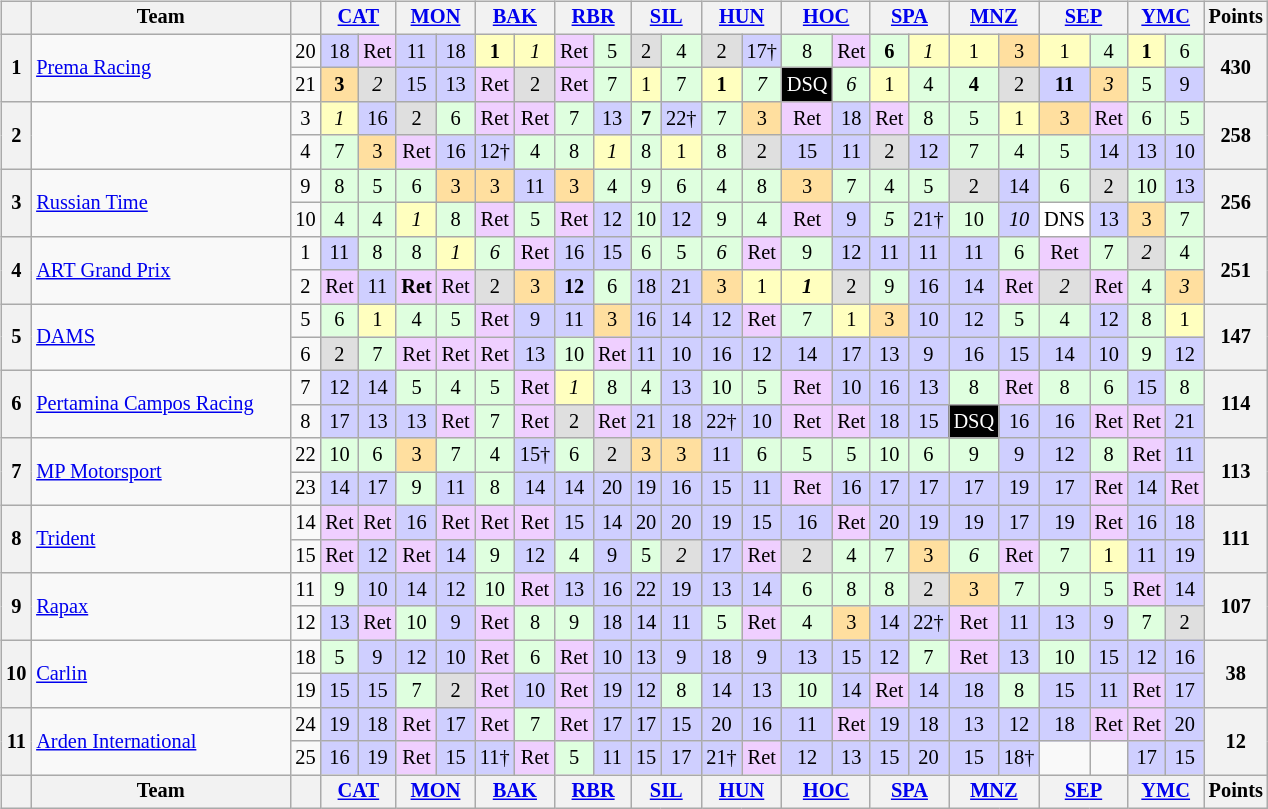<table>
<tr>
<td><br><table class="wikitable" style="font-size:85%; text-align:center">
<tr style="background:#f9f9f9" valign="top">
<th valign=middle></th>
<th valign=middle>Team</th>
<th valign=middle></th>
<th colspan=2><a href='#'>CAT</a><br></th>
<th colspan=2><a href='#'>MON</a><br></th>
<th colspan=2><a href='#'>BAK</a><br></th>
<th colspan=2><a href='#'>RBR</a><br></th>
<th colspan=2><a href='#'>SIL</a><br></th>
<th colspan=2><a href='#'>HUN</a><br></th>
<th colspan=2><a href='#'>HOC</a><br></th>
<th colspan=2><a href='#'>SPA</a><br></th>
<th colspan=2><a href='#'>MNZ</a><br></th>
<th colspan=2><a href='#'>SEP</a><br></th>
<th colspan=2><a href='#'>YMC</a><br></th>
<th valign=middle>Points</th>
</tr>
<tr>
<th rowspan=2>1</th>
<td align=left rowspan="2" style="padding-right:24px"> <a href='#'>Prema Racing</a></td>
<td>20</td>
<td style="background:#cfcfff;">18</td>
<td style="background:#efcfff;">Ret</td>
<td style="background:#cfcfff;">11</td>
<td style="background:#cfcfff;">18</td>
<td style="background:#ffffbf;"><strong>1</strong></td>
<td style="background:#ffffbf;"><em>1</em></td>
<td style="background:#efcfff;">Ret</td>
<td style="background:#dfffdf;">5</td>
<td style="background:#dfdfdf;">2</td>
<td style="background:#dfffdf;">4</td>
<td style="background:#dfdfdf;">2</td>
<td style="background:#cfcfff;">17†</td>
<td style="background:#dfffdf;">8</td>
<td style="background:#efcfff;">Ret</td>
<td style="background:#dfffdf;"><strong>6</strong></td>
<td style="background:#ffffbf;"><em>1</em></td>
<td style="background:#ffffbf;">1</td>
<td style="background:#ffdf9f;">3</td>
<td style="background:#ffffbf;">1</td>
<td style="background:#dfffdf;">4</td>
<td style="background:#ffffbf;"><strong>1</strong></td>
<td style="background:#dfffdf;">6</td>
<th rowspan=2>430</th>
</tr>
<tr>
<td>21</td>
<td style="background:#ffdf9f;"><strong>3</strong></td>
<td style="background:#dfdfdf;"><em>2</em></td>
<td style="background:#cfcfff;">15</td>
<td style="background:#cfcfff;">13</td>
<td style="background:#efcfff;">Ret</td>
<td style="background:#dfdfdf;">2</td>
<td style="background:#efcfff;">Ret</td>
<td style="background:#dfffdf;">7</td>
<td style="background:#ffffbf;">1</td>
<td style="background:#dfffdf;">7</td>
<td style="background:#ffffbf;"><strong>1</strong></td>
<td style="background:#dfffdf;"><em>7</em></td>
<td style="background-color:#000000;color:white">DSQ</td>
<td style="background:#dfffdf;"><em>6</em></td>
<td style="background:#ffffbf;">1</td>
<td style="background:#dfffdf;">4</td>
<td style="background:#dfffdf;"><strong>4</strong></td>
<td style="background:#dfdfdf;">2</td>
<td style="background:#cfcfff;"><strong>11</strong></td>
<td style="background:#ffdf9f;"><em>3</em></td>
<td style="background:#dfffdf;">5</td>
<td style="background:#cfcfff;">9</td>
</tr>
<tr>
<th rowspan=2>2</th>
<td align=left rowspan="2" style="padding-right:24px"></td>
<td>3</td>
<td style="background:#ffffbf;"><em>1</em></td>
<td style="background:#cfcfff;">16</td>
<td style="background:#dfdfdf;">2</td>
<td style="background:#dfffdf;">6</td>
<td style="background:#efcfff;">Ret</td>
<td style="background:#efcfff;">Ret</td>
<td style="background:#dfffdf;">7</td>
<td style="background:#cfcfff;">13</td>
<td style="background:#dfffdf;"><strong>7</strong></td>
<td style="background:#cfcfff;">22†</td>
<td style="background:#dfffdf;">7</td>
<td style="background:#ffdf9f;">3</td>
<td style="background:#efcfff;">Ret</td>
<td style="background:#cfcfff;">18</td>
<td style="background:#efcfff;">Ret</td>
<td style="background:#dfffdf;">8</td>
<td style="background:#dfffdf;">5</td>
<td style="background:#ffffbf;">1</td>
<td style="background:#ffdf9f;">3</td>
<td style="background:#efcfff;">Ret</td>
<td style="background:#dfffdf;">6</td>
<td style="background:#dfffdf;">5</td>
<th rowspan=2>258</th>
</tr>
<tr>
<td>4</td>
<td style="background:#dfffdf;">7</td>
<td style="background:#ffdf9f;">3</td>
<td style="background:#efcfff;">Ret</td>
<td style="background:#cfcfff;">16</td>
<td style="background:#cfcfff;">12†</td>
<td style="background:#dfffdf;">4</td>
<td style="background:#dfffdf;">8</td>
<td style="background:#ffffbf;"><em>1</em></td>
<td style="background:#dfffdf;">8</td>
<td style="background:#ffffbf;">1</td>
<td style="background:#dfffdf;">8</td>
<td style="background:#dfdfdf;">2</td>
<td style="background:#cfcfff;">15</td>
<td style="background:#cfcfff;">11</td>
<td style="background:#dfdfdf;">2</td>
<td style="background:#cfcfff;">12</td>
<td style="background:#dfffdf;">7</td>
<td style="background:#dfffdf;">4</td>
<td style="background:#dfffdf;">5</td>
<td style="background:#cfcfff;">14</td>
<td style="background:#cfcfff;">13</td>
<td style="background:#cfcfff;">10</td>
</tr>
<tr>
<th rowspan=2>3</th>
<td align=left rowspan="2" style="padding-right:24px"> <a href='#'>Russian Time</a></td>
<td>9</td>
<td style="background:#dfffdf;">8</td>
<td style="background:#dfffdf;">5</td>
<td style="background:#dfffdf;">6</td>
<td style="background:#ffdf9f;">3</td>
<td style="background:#ffdf9f;">3</td>
<td style="background:#cfcfff;">11</td>
<td style="background:#ffdf9f;">3</td>
<td style="background:#dfffdf;">4</td>
<td style="background:#dfffdf;">9</td>
<td style="background:#dfffdf;">6</td>
<td style="background:#dfffdf;">4</td>
<td style="background:#dfffdf;">8</td>
<td style="background:#ffdf9f;">3</td>
<td style="background:#dfffdf;">7</td>
<td style="background:#dfffdf;">4</td>
<td style="background:#dfffdf;">5</td>
<td style="background:#dfdfdf;">2</td>
<td style="background:#cfcfff;">14</td>
<td style="background:#dfffdf;">6</td>
<td style="background:#dfdfdf;">2</td>
<td style="background:#dfffdf;">10</td>
<td style="background:#cfcfff;">13</td>
<th rowspan=2>256</th>
</tr>
<tr>
<td>10</td>
<td style="background:#dfffdf;">4</td>
<td style="background:#dfffdf;">4</td>
<td style="background:#ffffbf;"><em>1</em></td>
<td style="background:#dfffdf;">8</td>
<td style="background:#efcfff;">Ret</td>
<td style="background:#dfffdf;">5</td>
<td style="background:#efcfff;">Ret</td>
<td style="background:#cfcfff;">12</td>
<td style="background:#dfffdf;">10</td>
<td style="background:#cfcfff;">12</td>
<td style="background:#dfffdf;">9</td>
<td style="background:#dfffdf;">4</td>
<td style="background:#efcfff;">Ret</td>
<td style="background:#cfcfff;">9</td>
<td style="background:#dfffdf;"><em>5</em></td>
<td style="background:#cfcfff;">21†</td>
<td style="background:#dfffdf;">10</td>
<td style="background:#cfcfff;"><em>10</em></td>
<td style="background:#ffffff;">DNS</td>
<td style="background:#cfcfff;">13</td>
<td style="background:#ffdf9f;">3</td>
<td style="background:#dfffdf;">7</td>
</tr>
<tr>
<th rowspan=2>4</th>
<td align=left rowspan="2" style="padding-right:24px"> <a href='#'>ART Grand Prix</a></td>
<td>1</td>
<td style="background:#cfcfff;">11</td>
<td style="background:#dfffdf;">8</td>
<td style="background:#dfffdf;">8</td>
<td style="background:#ffffbf;"><em>1</em></td>
<td style="background:#dfffdf;"><em>6</em></td>
<td style="background:#efcfff;">Ret</td>
<td style="background:#cfcfff;">16</td>
<td style="background:#cfcfff;">15</td>
<td style="background:#dfffdf;">6</td>
<td style="background:#dfffdf;">5</td>
<td style="background:#dfffdf;"><em>6</em></td>
<td style="background:#efcfff;">Ret</td>
<td style="background:#dfffdf;">9</td>
<td style="background:#cfcfff;">12</td>
<td style="background:#cfcfff;">11</td>
<td style="background:#cfcfff;">11</td>
<td style="background:#cfcfff;">11</td>
<td style="background:#dfffdf;">6</td>
<td style="background:#efcfff;">Ret</td>
<td style="background:#dfffdf;">7</td>
<td style="background:#dfdfdf;"><em>2</em></td>
<td style="background:#dfffdf;">4</td>
<th rowspan=2>251</th>
</tr>
<tr>
<td>2</td>
<td style="background:#efcfff;">Ret</td>
<td style="background:#cfcfff;">11</td>
<td style="background:#efcfff;"><strong>Ret</strong></td>
<td style="background:#efcfff;">Ret</td>
<td style="background:#dfdfdf;">2</td>
<td style="background:#ffdf9f;">3</td>
<td style="background:#cfcfff;"><strong>12</strong></td>
<td style="background:#dfffdf;">6</td>
<td style="background:#cfcfff;">18</td>
<td style="background:#cfcfff;">21</td>
<td style="background:#ffdf9f;">3</td>
<td style="background:#ffffbf;">1</td>
<td style="background:#ffffbf;"><strong><em>1</em></strong></td>
<td style="background:#dfdfdf;">2</td>
<td style="background:#dfffdf;">9</td>
<td style="background:#cfcfff;">16</td>
<td style="background:#cfcfff;">14</td>
<td style="background:#efcfff;">Ret</td>
<td style="background:#dfdfdf;"><em>2</em></td>
<td style="background:#efcfff;">Ret</td>
<td style="background:#dfffdf;">4</td>
<td style="background:#ffdf9f;"><em>3</em></td>
</tr>
<tr>
<th rowspan=2>5</th>
<td align=left rowspan="2" style="padding-right:24px"> <a href='#'>DAMS</a></td>
<td>5</td>
<td style="background:#dfffdf;">6</td>
<td style="background:#ffffbf;">1</td>
<td style="background:#dfffdf;">4</td>
<td style="background:#dfffdf;">5</td>
<td style="background:#efcfff;">Ret</td>
<td style="background:#cfcfff;">9</td>
<td style="background:#cfcfff;">11</td>
<td style="background:#ffdf9f;">3</td>
<td style="background:#cfcfff;">16</td>
<td style="background:#cfcfff;">14</td>
<td style="background:#cfcfff;">12</td>
<td style="background:#efcfff;">Ret</td>
<td style="background:#dfffdf;">7</td>
<td style="background:#ffffbf;">1</td>
<td style="background:#ffdf9f;">3</td>
<td style="background:#cfcfff;">10</td>
<td style="background:#cfcfff;">12</td>
<td style="background:#dfffdf;">5</td>
<td style="background:#dfffdf;">4</td>
<td style="background:#cfcfff;">12</td>
<td style="background:#dfffdf;">8</td>
<td style="background:#ffffbf;">1</td>
<th rowspan=2>147</th>
</tr>
<tr>
<td>6</td>
<td style="background:#dfdfdf;">2</td>
<td style="background:#dfffdf;">7</td>
<td style="background:#efcfff;">Ret</td>
<td style="background:#efcfff;">Ret</td>
<td style="background:#efcfff;">Ret</td>
<td style="background:#cfcfff;">13</td>
<td style="background:#dfffdf;">10</td>
<td style="background:#efcfff;">Ret</td>
<td style="background:#cfcfff;">11</td>
<td style="background:#cfcfff;">10</td>
<td style="background:#cfcfff;">16</td>
<td style="background:#cfcfff;">12</td>
<td style="background:#cfcfff;">14</td>
<td style="background:#cfcfff;">17</td>
<td style="background:#cfcfff;">13</td>
<td style="background:#cfcfff;">9</td>
<td style="background:#cfcfff;">16</td>
<td style="background:#cfcfff;">15</td>
<td style="background:#cfcfff;">14</td>
<td style="background:#cfcfff;">10</td>
<td style="background:#dfffdf;">9</td>
<td style="background:#cfcfff;">12</td>
</tr>
<tr>
<th rowspan=2>6</th>
<td align=left rowspan="2" style="padding-right:24px" nowrap> <a href='#'>Pertamina Campos Racing</a></td>
<td>7</td>
<td style="background:#cfcfff;">12</td>
<td style="background:#cfcfff;">14</td>
<td style="background:#dfffdf;">5</td>
<td style="background:#dfffdf;">4</td>
<td style="background:#dfffdf;">5</td>
<td style="background:#efcfff;">Ret</td>
<td style="background:#ffffbf;"><em>1</em></td>
<td style="background:#dfffdf;">8</td>
<td style="background:#dfffdf;">4</td>
<td style="background:#cfcfff;">13</td>
<td style="background:#dfffdf;">10</td>
<td style="background:#dfffdf;">5</td>
<td style="background:#efcfff;">Ret</td>
<td style="background:#cfcfff;">10</td>
<td style="background:#cfcfff;">16</td>
<td style="background:#cfcfff;">13</td>
<td style="background:#dfffdf;">8</td>
<td style="background:#efcfff;">Ret</td>
<td style="background:#dfffdf;">8</td>
<td style="background:#dfffdf;">6</td>
<td style="background:#cfcfff;">15</td>
<td style="background:#dfffdf;">8</td>
<th rowspan=2>114</th>
</tr>
<tr>
<td>8</td>
<td style="background:#cfcfff;">17</td>
<td style="background:#cfcfff;">13</td>
<td style="background:#cfcfff;">13</td>
<td style="background:#efcfff;">Ret</td>
<td style="background:#dfffdf;">7</td>
<td style="background:#efcfff;">Ret</td>
<td style="background:#dfdfdf;">2</td>
<td style="background:#efcfff;">Ret</td>
<td style="background:#cfcfff;">21</td>
<td style="background:#cfcfff;">18</td>
<td style="background:#cfcfff;">22†</td>
<td style="background:#cfcfff;">10</td>
<td style="background:#efcfff;">Ret</td>
<td style="background:#efcfff;">Ret</td>
<td style="background:#cfcfff;">18</td>
<td style="background:#cfcfff;">15</td>
<td style="background-color:#000000;color:white">DSQ</td>
<td style="background:#cfcfff;">16</td>
<td style="background:#cfcfff;">16</td>
<td style="background:#efcfff;">Ret</td>
<td style="background:#efcfff;">Ret</td>
<td style="background:#cfcfff;">21</td>
</tr>
<tr>
<th rowspan=2>7</th>
<td align=left rowspan="2" style="padding-right:24px"> <a href='#'>MP Motorsport</a></td>
<td>22</td>
<td style="background:#dfffdf;">10</td>
<td style="background:#dfffdf;">6</td>
<td style="background:#ffdf9f;">3</td>
<td style="background:#dfffdf;">7</td>
<td style="background:#dfffdf;">4</td>
<td style="background:#cfcfff;">15†</td>
<td style="background:#dfffdf;">6</td>
<td style="background:#dfdfdf;">2</td>
<td style="background:#ffdf9f;">3</td>
<td style="background:#ffdf9f;">3</td>
<td style="background:#cfcfff;">11</td>
<td style="background:#dfffdf;">6</td>
<td style="background:#dfffdf;">5</td>
<td style="background:#dfffdf;">5</td>
<td style="background:#dfffdf;">10</td>
<td style="background:#dfffdf;">6</td>
<td style="background:#dfffdf;">9</td>
<td style="background:#cfcfff;">9</td>
<td style="background:#cfcfff;">12</td>
<td style="background:#dfffdf;">8</td>
<td style="background:#efcfff;">Ret</td>
<td style="background:#cfcfff;">11</td>
<th rowspan=2>113</th>
</tr>
<tr>
<td>23</td>
<td style="background:#cfcfff;">14</td>
<td style="background:#cfcfff;">17</td>
<td style="background:#dfffdf;">9</td>
<td style="background:#cfcfff;">11</td>
<td style="background:#dfffdf;">8</td>
<td style="background:#cfcfff;">14</td>
<td style="background:#cfcfff;">14</td>
<td style="background:#cfcfff;">20</td>
<td style="background:#cfcfff;">19</td>
<td style="background:#cfcfff;">16</td>
<td style="background:#cfcfff;">15</td>
<td style="background:#cfcfff;">11</td>
<td style="background:#efcfff;">Ret</td>
<td style="background:#cfcfff;">16</td>
<td style="background:#cfcfff;">17</td>
<td style="background:#cfcfff;">17</td>
<td style="background:#cfcfff;">17</td>
<td style="background:#cfcfff;">19</td>
<td style="background:#cfcfff;">17</td>
<td style="background:#efcfff;">Ret</td>
<td style="background:#cfcfff;">14</td>
<td style="background:#efcfff;">Ret</td>
</tr>
<tr>
<th rowspan=2>8</th>
<td align=left rowspan="2" style="padding-right:24px"> <a href='#'>Trident</a></td>
<td>14</td>
<td style="background:#efcfff;">Ret</td>
<td style="background:#efcfff;">Ret</td>
<td style="background:#cfcfff;">16</td>
<td style="background:#efcfff;">Ret</td>
<td style="background:#efcfff;">Ret</td>
<td style="background:#efcfff;">Ret</td>
<td style="background:#cfcfff;">15</td>
<td style="background:#cfcfff;">14</td>
<td style="background:#cfcfff;">20</td>
<td style="background:#cfcfff;">20</td>
<td style="background:#cfcfff;">19</td>
<td style="background:#cfcfff;">15</td>
<td style="background:#cfcfff;">16</td>
<td style="background:#efcfff;">Ret</td>
<td style="background:#cfcfff;">20</td>
<td style="background:#cfcfff;">19</td>
<td style="background:#cfcfff;">19</td>
<td style="background:#cfcfff;">17</td>
<td style="background:#cfcfff;">19</td>
<td style="background:#efcfff;">Ret</td>
<td style="background:#cfcfff;">16</td>
<td style="background:#cfcfff;">18</td>
<th rowspan=2>111</th>
</tr>
<tr>
<td>15</td>
<td style="background:#efcfff;">Ret</td>
<td style="background:#cfcfff;">12</td>
<td style="background:#efcfff;">Ret</td>
<td style="background:#cfcfff;">14</td>
<td style="background:#dfffdf;">9</td>
<td style="background:#cfcfff;">12</td>
<td style="background:#dfffdf;">4</td>
<td style="background:#cfcfff;">9</td>
<td style="background:#dfffdf;">5</td>
<td style="background:#dfdfdf;"><em>2</em></td>
<td style="background:#cfcfff;">17</td>
<td style="background:#efcfff;">Ret</td>
<td style="background:#dfdfdf;">2</td>
<td style="background:#dfffdf;">4</td>
<td style="background:#dfffdf;">7</td>
<td style="background:#ffdf9f;">3</td>
<td style="background:#dfffdf;"><em>6</em></td>
<td style="background:#efcfff;">Ret</td>
<td style="background:#dfffdf;">7</td>
<td style="background:#ffffbf;">1</td>
<td style="background:#cfcfff;">11</td>
<td style="background:#cfcfff;">19</td>
</tr>
<tr>
<th rowspan=2>9</th>
<td align=left rowspan="2" style="padding-right:24px"> <a href='#'>Rapax</a></td>
<td>11</td>
<td style="background:#dfffdf;">9</td>
<td style="background:#cfcfff;">10</td>
<td style="background:#cfcfff;">14</td>
<td style="background:#cfcfff;">12</td>
<td style="background:#dfffdf;">10</td>
<td style="background:#efcfff;">Ret</td>
<td style="background:#cfcfff;">13</td>
<td style="background:#cfcfff;">16</td>
<td style="background:#cfcfff;">22</td>
<td style="background:#cfcfff;">19</td>
<td style="background:#cfcfff;">13</td>
<td style="background:#cfcfff;">14</td>
<td style="background:#dfffdf;">6</td>
<td style="background:#dfffdf;">8</td>
<td style="background:#dfffdf;">8</td>
<td style="background:#dfdfdf;">2</td>
<td style="background:#ffdf9f;">3</td>
<td style="background:#dfffdf;">7</td>
<td style="background:#dfffdf;">9</td>
<td style="background:#dfffdf;">5</td>
<td style="background:#efcfff;">Ret</td>
<td style="background:#cfcfff;">14</td>
<th rowspan=2>107</th>
</tr>
<tr>
<td>12</td>
<td style="background:#cfcfff;">13</td>
<td style="background:#efcfff;">Ret</td>
<td style="background:#dfffdf;">10</td>
<td style="background:#cfcfff;">9</td>
<td style="background:#efcfff;">Ret</td>
<td style="background:#dfffdf;">8</td>
<td style="background:#dfffdf;">9</td>
<td style="background:#cfcfff;">18</td>
<td style="background:#cfcfff;">14</td>
<td style="background:#cfcfff;">11</td>
<td style="background:#dfffdf;">5</td>
<td style="background:#efcfff;">Ret</td>
<td style="background:#dfffdf;">4</td>
<td style="background:#ffdf9f;">3</td>
<td style="background:#cfcfff;">14</td>
<td style="background:#cfcfff;">22†</td>
<td style="background:#efcfff;">Ret</td>
<td style="background:#cfcfff;">11</td>
<td style="background:#cfcfff;">13</td>
<td style="background:#cfcfff;">9</td>
<td style="background:#dfffdf;">7</td>
<td style="background:#dfdfdf;">2</td>
</tr>
<tr>
<th rowspan=2>10</th>
<td align=left rowspan="2" style="padding-right:24px"> <a href='#'>Carlin</a></td>
<td>18</td>
<td style="background:#dfffdf;">5</td>
<td style="background:#cfcfff;">9</td>
<td style="background:#cfcfff;">12</td>
<td style="background:#cfcfff;">10</td>
<td style="background:#efcfff;">Ret</td>
<td style="background:#dfffdf;">6</td>
<td style="background:#efcfff;">Ret</td>
<td style="background:#cfcfff;">10</td>
<td style="background:#cfcfff;">13</td>
<td style="background:#cfcfff;">9</td>
<td style="background:#cfcfff;">18</td>
<td style="background:#cfcfff;">9</td>
<td style="background:#cfcfff;">13</td>
<td style="background:#cfcfff;">15</td>
<td style="background:#cfcfff;">12</td>
<td style="background:#dfffdf;">7</td>
<td style="background:#efcfff;">Ret</td>
<td style="background:#cfcfff;">13</td>
<td style="background:#dfffdf;">10</td>
<td style="background:#cfcfff;">15</td>
<td style="background:#cfcfff;">12</td>
<td style="background:#cfcfff;">16</td>
<th rowspan=2>38</th>
</tr>
<tr>
<td>19</td>
<td style="background:#cfcfff;">15</td>
<td style="background:#cfcfff;">15</td>
<td style="background:#dfffdf;">7</td>
<td style="background:#dfdfdf;">2</td>
<td style="background:#efcfff;">Ret</td>
<td style="background:#cfcfff;">10</td>
<td style="background:#efcfff;">Ret</td>
<td style="background:#cfcfff;">19</td>
<td style="background:#cfcfff;">12</td>
<td style="background:#dfffdf;">8</td>
<td style="background:#cfcfff;">14</td>
<td style="background:#cfcfff;">13</td>
<td style="background:#dfffdf;">10</td>
<td style="background:#cfcfff;">14</td>
<td style="background:#efcfff;">Ret</td>
<td style="background:#cfcfff;">14</td>
<td style="background:#cfcfff;">18</td>
<td style="background:#dfffdf;">8</td>
<td style="background:#cfcfff;">15</td>
<td style="background:#cfcfff;">11</td>
<td style="background:#efcfff;">Ret</td>
<td style="background:#cfcfff;">17</td>
</tr>
<tr>
<th rowspan=2>11</th>
<td align=left rowspan="2" style="padding-right:24px"> <a href='#'>Arden International</a></td>
<td>24</td>
<td style="background:#cfcfff;">19</td>
<td style="background:#cfcfff;">18</td>
<td style="background:#efcfff;">Ret</td>
<td style="background:#cfcfff;">17</td>
<td style="background:#efcfff;">Ret</td>
<td style="background:#dfffdf;">7</td>
<td style="background:#efcfff;">Ret</td>
<td style="background:#cfcfff;">17</td>
<td style="background:#cfcfff;">17</td>
<td style="background:#cfcfff;">15</td>
<td style="background:#cfcfff;">20</td>
<td style="background:#cfcfff;">16</td>
<td style="background:#cfcfff;">11</td>
<td style="background:#efcfff;">Ret</td>
<td style="background:#cfcfff;">19</td>
<td style="background:#cfcfff;">18</td>
<td style="background:#cfcfff;">13</td>
<td style="background:#cfcfff;">12</td>
<td style="background:#cfcfff;">18</td>
<td style="background:#efcfff;">Ret</td>
<td style="background:#efcfff;">Ret</td>
<td style="background:#cfcfff;">20</td>
<th rowspan=2>12</th>
</tr>
<tr>
<td>25</td>
<td style="background:#cfcfff;">16</td>
<td style="background:#cfcfff;">19</td>
<td style="background:#efcfff;">Ret</td>
<td style="background:#cfcfff;">15</td>
<td style="background:#cfcfff;">11†</td>
<td style="background:#efcfff;">Ret</td>
<td style="background:#dfffdf;">5</td>
<td style="background:#cfcfff;">11</td>
<td style="background:#cfcfff;">15</td>
<td style="background:#cfcfff;">17</td>
<td style="background:#cfcfff;">21†</td>
<td style="background:#efcfff;">Ret</td>
<td style="background:#cfcfff;">12</td>
<td style="background:#cfcfff;">13</td>
<td style="background:#cfcfff;">15</td>
<td style="background:#cfcfff;">20</td>
<td style="background:#cfcfff;">15</td>
<td style="background:#cfcfff;">18†</td>
<td></td>
<td></td>
<td style="background:#cfcfff;">17</td>
<td style="background:#cfcfff;">15</td>
</tr>
<tr style="background:#f9f9f9" valign="top">
<th valign=middle></th>
<th valign=middle>Team</th>
<th valign=middle></th>
<th colspan=2><a href='#'>CAT</a><br></th>
<th colspan=2><a href='#'>MON</a><br></th>
<th colspan=2><a href='#'>BAK</a><br></th>
<th colspan=2><a href='#'>RBR</a><br></th>
<th colspan=2><a href='#'>SIL</a><br></th>
<th colspan=2><a href='#'>HUN</a><br></th>
<th colspan=2><a href='#'>HOC</a><br></th>
<th colspan=2><a href='#'>SPA</a><br></th>
<th colspan=2><a href='#'>MNZ</a><br></th>
<th colspan=2><a href='#'>SEP</a><br></th>
<th colspan=2><a href='#'>YMC</a><br></th>
<th valign=middle>Points</th>
</tr>
</table>
</td>
<td valign=top></td>
</tr>
</table>
